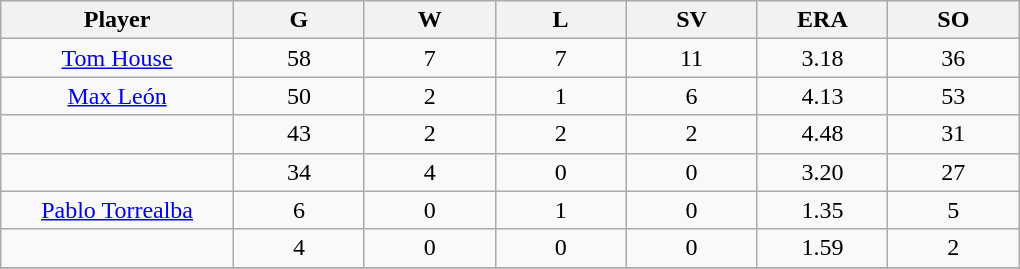<table class="wikitable sortable">
<tr>
<th bgcolor="#DDDDFF" width="16%">Player</th>
<th bgcolor="#DDDDFF" width="9%">G</th>
<th bgcolor="#DDDDFF" width="9%">W</th>
<th bgcolor="#DDDDFF" width="9%">L</th>
<th bgcolor="#DDDDFF" width="9%">SV</th>
<th bgcolor="#DDDDFF" width="9%">ERA</th>
<th bgcolor="#DDDDFF" width="9%">SO</th>
</tr>
<tr align="center">
<td><a href='#'>Tom House</a></td>
<td>58</td>
<td>7</td>
<td>7</td>
<td>11</td>
<td>3.18</td>
<td>36</td>
</tr>
<tr align=center>
<td><a href='#'>Max León</a></td>
<td>50</td>
<td>2</td>
<td>1</td>
<td>6</td>
<td>4.13</td>
<td>53</td>
</tr>
<tr align=center>
<td></td>
<td>43</td>
<td>2</td>
<td>2</td>
<td>2</td>
<td>4.48</td>
<td>31</td>
</tr>
<tr align=center>
<td></td>
<td>34</td>
<td>4</td>
<td>0</td>
<td>0</td>
<td>3.20</td>
<td>27</td>
</tr>
<tr align="center">
<td><a href='#'>Pablo Torrealba</a></td>
<td>6</td>
<td>0</td>
<td>1</td>
<td>0</td>
<td>1.35</td>
<td>5</td>
</tr>
<tr align=center>
<td></td>
<td>4</td>
<td>0</td>
<td>0</td>
<td>0</td>
<td>1.59</td>
<td>2</td>
</tr>
<tr align="center">
</tr>
</table>
